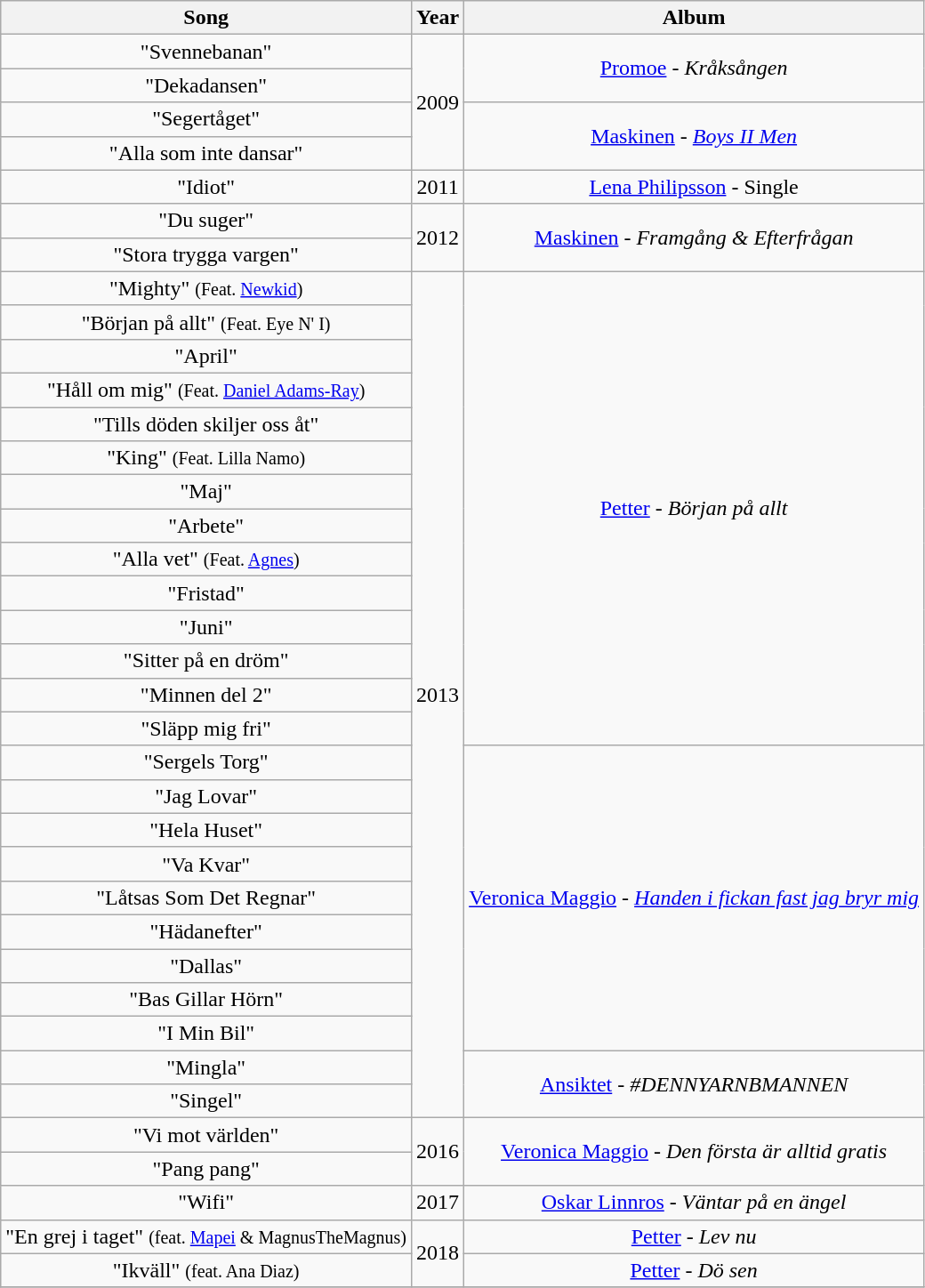<table class="wikitable" style="text-align:center;">
<tr>
<th>Song</th>
<th>Year</th>
<th>Album</th>
</tr>
<tr>
<td>"Svennebanan"</td>
<td rowspan= "4">2009</td>
<td rowspan= "2"><a href='#'>Promoe</a> - <em>Kråksången</em></td>
</tr>
<tr>
<td>"Dekadansen"</td>
</tr>
<tr>
<td>"Segertåget"</td>
<td rowspan= "2"><a href='#'>Maskinen</a> - <em><a href='#'>Boys II Men</a></em></td>
</tr>
<tr>
<td>"Alla som inte dansar"</td>
</tr>
<tr>
<td>"Idiot"</td>
<td rowspan= "1">2011</td>
<td><a href='#'>Lena Philipsson</a> - Single</td>
</tr>
<tr>
<td>"Du suger"</td>
<td rowspan= "2">2012</td>
<td rowspan= "2"><a href='#'>Maskinen</a> - <em>Framgång & Efterfrågan</em></td>
</tr>
<tr>
<td>"Stora trygga vargen"</td>
</tr>
<tr>
<td>"Mighty" <small> (Feat. <a href='#'>Newkid</a>) </small></td>
<td rowspan= "25">2013</td>
<td rowspan= "14"><a href='#'>Petter</a> - <em>Början på allt</em></td>
</tr>
<tr>
<td>"Början på allt" <small> (Feat. Eye N' I) </small></td>
</tr>
<tr>
<td>"April"</td>
</tr>
<tr>
<td>"Håll om mig" <small> (Feat. <a href='#'>Daniel Adams-Ray</a>) </small></td>
</tr>
<tr>
<td>"Tills döden skiljer oss åt"</td>
</tr>
<tr>
<td>"King" <small> (Feat. Lilla Namo) </small></td>
</tr>
<tr>
<td>"Maj"</td>
</tr>
<tr>
<td>"Arbete"</td>
</tr>
<tr>
<td>"Alla vet" <small> (Feat. <a href='#'>Agnes</a>) </small></td>
</tr>
<tr>
<td>"Fristad"</td>
</tr>
<tr>
<td>"Juni"</td>
</tr>
<tr>
<td>"Sitter på en dröm"</td>
</tr>
<tr>
<td>"Minnen del 2"</td>
</tr>
<tr>
<td>"Släpp mig fri"</td>
</tr>
<tr>
<td>"Sergels Torg"</td>
<td rowspan= "9"><a href='#'>Veronica Maggio</a> - <em><a href='#'>Handen i fickan fast jag bryr mig</a></em></td>
</tr>
<tr>
<td>"Jag Lovar"</td>
</tr>
<tr>
<td>"Hela Huset"</td>
</tr>
<tr>
<td>"Va Kvar"</td>
</tr>
<tr>
<td>"Låtsas Som Det Regnar"</td>
</tr>
<tr>
<td>"Hädanefter"</td>
</tr>
<tr>
<td>"Dallas"</td>
</tr>
<tr>
<td>"Bas Gillar Hörn"</td>
</tr>
<tr>
<td>"I Min Bil"</td>
</tr>
<tr>
<td>"Mingla"</td>
<td rowspan= "2"><a href='#'>Ansiktet</a> - <em>#DENNYARNBMANNEN</em></td>
</tr>
<tr>
<td>"Singel"</td>
</tr>
<tr>
<td>"Vi mot världen"</td>
<td rowspan= "2">2016</td>
<td rowspan= "2"><a href='#'>Veronica Maggio</a> - <em>Den första är alltid gratis</em></td>
</tr>
<tr>
<td>"Pang pang"</td>
</tr>
<tr>
<td>"Wifi"</td>
<td rowspan= "1">2017</td>
<td rowspan= "1"><a href='#'>Oskar Linnros</a> - <em>Väntar på en ängel</em></td>
</tr>
<tr>
<td>"En grej i taget" <small> (feat. <a href='#'>Mapei</a> & MagnusTheMagnus) </small></td>
<td rowspan= "2">2018</td>
<td rowspan= "1"><a href='#'>Petter</a> - <em>Lev nu</em></td>
</tr>
<tr>
<td>"Ikväll" <small> (feat. Ana Diaz) </small></td>
<td><a href='#'>Petter</a> - <em>Dö sen</em></td>
</tr>
<tr>
</tr>
</table>
